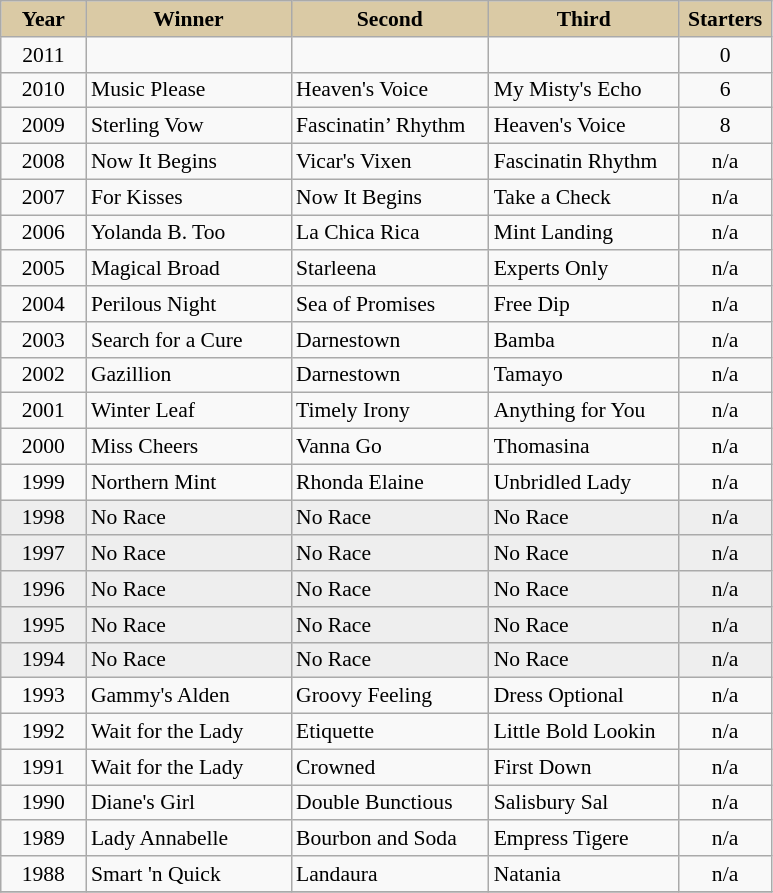<table class = "wikitable sortable" | border="1" cellpadding="0" style="border-collapse: collapse; font-size:90%">
<tr bgcolor="#DACAA5" align="center">
<td width="50px"><strong>Year</strong> <br></td>
<td width="130px"><strong>Winner</strong> <br></td>
<td width="125px"><strong>Second</strong> <br></td>
<td width="120px"><strong>Third</strong> <br></td>
<td width="55px"><strong>Starters</strong></td>
</tr>
<tr>
<td align=center>2011</td>
<td></td>
<td></td>
<td></td>
<td align=center>0</td>
</tr>
<tr>
<td align=center>2010</td>
<td>Music Please</td>
<td>Heaven's Voice</td>
<td>My Misty's Echo</td>
<td align=center>6</td>
</tr>
<tr>
<td align=center>2009</td>
<td>Sterling Vow</td>
<td>Fascinatin’ Rhythm</td>
<td>Heaven's Voice</td>
<td align=center>8</td>
</tr>
<tr>
<td align=center>2008</td>
<td>Now It Begins</td>
<td>Vicar's Vixen</td>
<td>Fascinatin Rhythm</td>
<td align=center>n/a</td>
</tr>
<tr>
<td align=center>2007</td>
<td>For Kisses</td>
<td>Now It Begins</td>
<td>Take a Check</td>
<td align=center>n/a</td>
</tr>
<tr>
<td align=center>2006</td>
<td>Yolanda B. Too</td>
<td>La Chica Rica</td>
<td>Mint Landing</td>
<td align=center>n/a</td>
</tr>
<tr>
<td align=center>2005</td>
<td>Magical Broad</td>
<td>Starleena</td>
<td>Experts Only</td>
<td align=center>n/a</td>
</tr>
<tr>
<td align=center>2004</td>
<td>Perilous Night</td>
<td>Sea of Promises</td>
<td>Free Dip</td>
<td align=center>n/a</td>
</tr>
<tr>
<td align=center>2003</td>
<td>Search for a Cure</td>
<td>Darnestown</td>
<td>Bamba</td>
<td align=center>n/a</td>
</tr>
<tr>
<td align=center>2002</td>
<td>Gazillion</td>
<td>Darnestown</td>
<td>Tamayo</td>
<td align=center>n/a</td>
</tr>
<tr>
<td align=center>2001</td>
<td>Winter Leaf</td>
<td>Timely Irony</td>
<td>Anything for You</td>
<td align=center>n/a</td>
</tr>
<tr>
<td align=center>2000</td>
<td>Miss Cheers</td>
<td>Vanna Go</td>
<td>Thomasina</td>
<td align=center>n/a</td>
</tr>
<tr>
<td align=center>1999</td>
<td>Northern Mint</td>
<td>Rhonda Elaine</td>
<td>Unbridled Lady</td>
<td align=center>n/a</td>
</tr>
<tr bgcolor="#eeeeee">
<td align=center>1998</td>
<td>No Race</td>
<td>No Race</td>
<td>No Race</td>
<td align=center>n/a</td>
</tr>
<tr bgcolor="#eeeeee">
<td align=center>1997</td>
<td>No Race</td>
<td>No Race</td>
<td>No Race</td>
<td align=center>n/a</td>
</tr>
<tr bgcolor="#eeeeee">
<td align=center>1996</td>
<td>No Race</td>
<td>No Race</td>
<td>No Race</td>
<td align=center>n/a</td>
</tr>
<tr bgcolor="#eeeeee">
<td align=center>1995</td>
<td>No Race</td>
<td>No Race</td>
<td>No Race</td>
<td align=center>n/a</td>
</tr>
<tr bgcolor="#eeeeee">
<td align=center>1994</td>
<td>No Race</td>
<td>No Race</td>
<td>No Race</td>
<td align=center>n/a</td>
</tr>
<tr>
<td align=center>1993</td>
<td>Gammy's Alden</td>
<td>Groovy Feeling</td>
<td>Dress Optional</td>
<td align=center>n/a</td>
</tr>
<tr>
<td align=center>1992</td>
<td>Wait for the Lady</td>
<td>Etiquette</td>
<td>Little Bold Lookin</td>
<td align=center>n/a</td>
</tr>
<tr>
<td align=center>1991</td>
<td>Wait for the Lady</td>
<td>Crowned</td>
<td>First Down</td>
<td align=center>n/a</td>
</tr>
<tr>
<td align=center>1990</td>
<td>Diane's Girl</td>
<td>Double Bunctious</td>
<td>Salisbury Sal</td>
<td align=center>n/a</td>
</tr>
<tr>
<td align=center>1989</td>
<td>Lady Annabelle</td>
<td>Bourbon and Soda</td>
<td>Empress Tigere</td>
<td align=center>n/a</td>
</tr>
<tr>
<td align=center>1988</td>
<td>Smart 'n Quick</td>
<td>Landaura</td>
<td>Natania</td>
<td align=center>n/a</td>
</tr>
<tr>
</tr>
</table>
